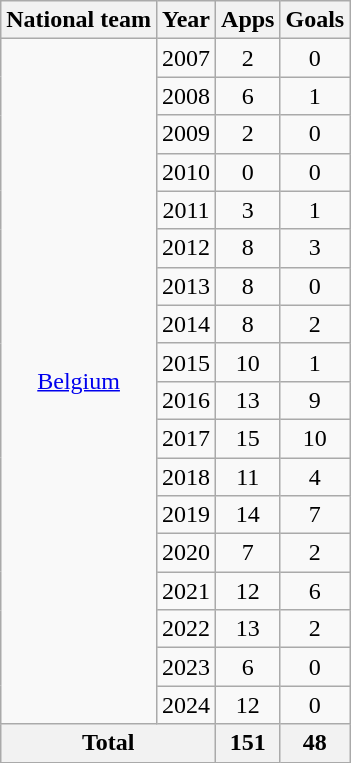<table class="wikitable" style="text-align:center">
<tr>
<th>National team</th>
<th>Year</th>
<th>Apps</th>
<th>Goals</th>
</tr>
<tr>
<td rowspan="18"><a href='#'>Belgium</a></td>
<td>2007</td>
<td>2</td>
<td>0</td>
</tr>
<tr>
<td>2008</td>
<td>6</td>
<td>1</td>
</tr>
<tr>
<td>2009</td>
<td>2</td>
<td>0</td>
</tr>
<tr>
<td>2010</td>
<td>0</td>
<td>0</td>
</tr>
<tr>
<td>2011</td>
<td>3</td>
<td>1</td>
</tr>
<tr>
<td>2012</td>
<td>8</td>
<td>3</td>
</tr>
<tr>
<td>2013</td>
<td>8</td>
<td>0</td>
</tr>
<tr>
<td>2014</td>
<td>8</td>
<td>2</td>
</tr>
<tr>
<td>2015</td>
<td>10</td>
<td>1</td>
</tr>
<tr>
<td>2016</td>
<td>13</td>
<td>9</td>
</tr>
<tr>
<td>2017</td>
<td>15</td>
<td>10</td>
</tr>
<tr>
<td>2018</td>
<td>11</td>
<td>4</td>
</tr>
<tr>
<td>2019</td>
<td>14</td>
<td>7</td>
</tr>
<tr>
<td>2020</td>
<td>7</td>
<td>2</td>
</tr>
<tr>
<td>2021</td>
<td>12</td>
<td>6</td>
</tr>
<tr>
<td>2022</td>
<td>13</td>
<td>2</td>
</tr>
<tr>
<td>2023</td>
<td>6</td>
<td>0</td>
</tr>
<tr>
<td>2024</td>
<td>12</td>
<td>0</td>
</tr>
<tr>
<th colspan="2">Total</th>
<th>151</th>
<th>48</th>
</tr>
</table>
